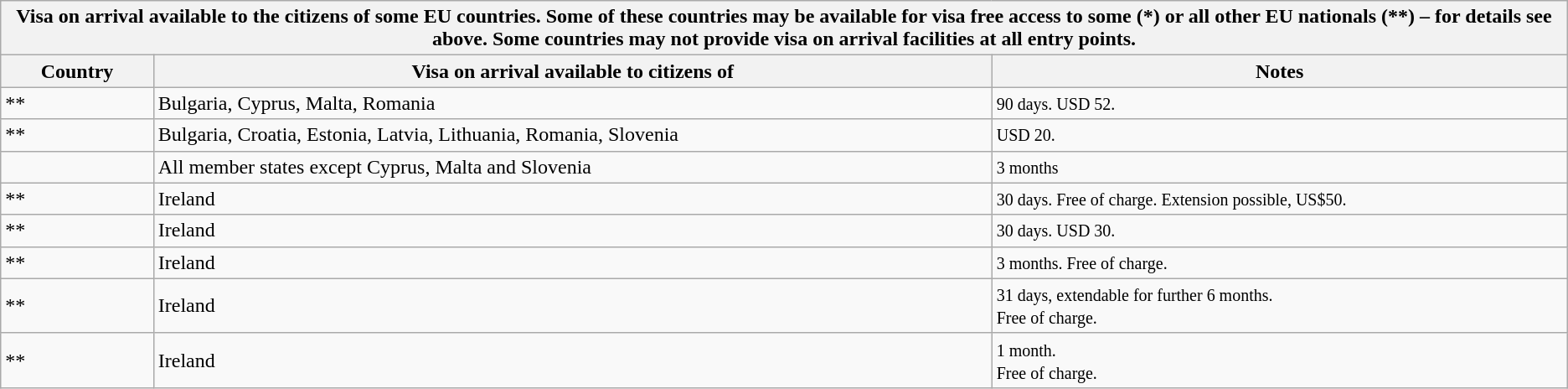<table class="wikitable">
<tr>
<th colspan="3">Visa on arrival available to the citizens of some EU countries. Some of these countries may be available for visa free access to some (*) or all other EU nationals (**) – for details see above. Some countries may not provide visa on arrival facilities at all entry points.</th>
</tr>
<tr>
<th>Country</th>
<th>Visa on arrival available to citizens of</th>
<th>Notes</th>
</tr>
<tr>
<td>**</td>
<td>Bulgaria, Cyprus, Malta, Romania</td>
<td><small>90 days. USD 52.</small></td>
</tr>
<tr>
<td>**</td>
<td>Bulgaria, Croatia, Estonia, Latvia, Lithuania, Romania, Slovenia</td>
<td><small>USD 20.</small></td>
</tr>
<tr>
<td></td>
<td>All member states except Cyprus, Malta and Slovenia</td>
<td><small>3 months</small></td>
</tr>
<tr>
<td>**</td>
<td>Ireland</td>
<td><small>30 days. Free of charge. Extension possible, US$50.</small></td>
</tr>
<tr>
<td>**</td>
<td>Ireland</td>
<td><small>30 days. USD 30.</small></td>
</tr>
<tr>
<td>**</td>
<td>Ireland</td>
<td><small>3 months. Free of charge.</small></td>
</tr>
<tr>
<td>**</td>
<td>Ireland</td>
<td><small>31 days, extendable for further 6 months.<br>Free of charge.</small></td>
</tr>
<tr>
<td>**</td>
<td>Ireland</td>
<td><small>1 month.<br>Free of charge.</small></td>
</tr>
</table>
